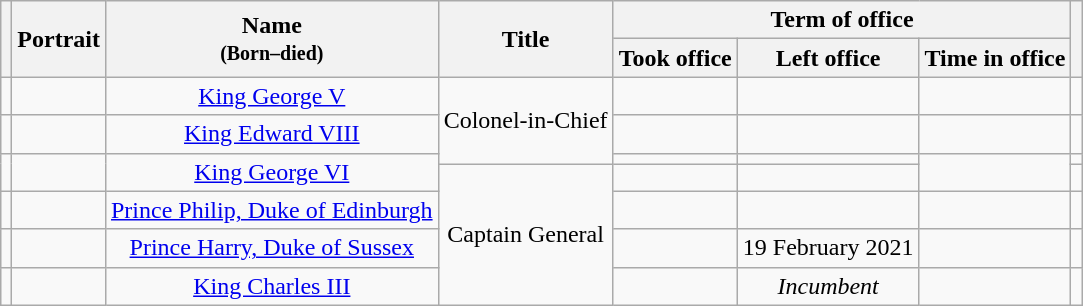<table class="wikitable sortable">
<tr>
<th rowspan=2></th>
<th class=unsortable rowspan=2>Portrait</th>
<th rowspan=2>Name<br><small>(Born–died)</small></th>
<th class=unsortable rowspan=2>Title</th>
<th colspan=3>Term of office</th>
<th class=unsortable rowspan=2></th>
</tr>
<tr>
<th>Took office</th>
<th>Left office</th>
<th>Time in office</th>
</tr>
<tr style="text-align:center;">
<td align=center></td>
<td></td>
<td><a href='#'>King George V</a><br></td>
<td rowspan=3>Colonel-in-Chief</td>
<td align=center></td>
<td align=center></td>
<td align=right></td>
<td></td>
</tr>
<tr style="text-align:center;">
<td align=center></td>
<td></td>
<td><a href='#'>King Edward VIII</a><br></td>
<td align=center></td>
<td align=center></td>
<td align=right></td>
<td></td>
</tr>
<tr style="text-align:center;">
<td rowspan=2 align=center></td>
<td rowspan="2"></td>
<td rowspan=2><a href='#'>King George VI</a><br></td>
<td align=center></td>
<td align=center></td>
<td rowspan=2 align=right></td>
<td></td>
</tr>
<tr style="text-align:center;">
<td rowspan="4">Captain General</td>
<td align=center></td>
<td align=center></td>
<td></td>
</tr>
<tr style="text-align:center;">
<td align=center></td>
<td></td>
<td><a href='#'>Prince Philip, Duke of Edinburgh</a><br></td>
<td align=center></td>
<td align=center></td>
<td align=right></td>
<td></td>
</tr>
<tr style="text-align:center;">
<td align=center></td>
<td></td>
<td><a href='#'>Prince Harry, Duke of Sussex</a><br></td>
<td align=center></td>
<td align=center>19 February 2021</td>
<td align="right"></td>
<td></td>
</tr>
<tr style="text-align:center;">
<td align=center></td>
<td></td>
<td><a href='#'>King Charles III</a><br></td>
<td></td>
<td align=center><em>Incumbent</em></td>
<td align=right></td>
<td></td>
</tr>
</table>
